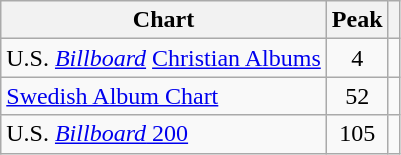<table class="wikitable sortable">
<tr>
<th>Chart</th>
<th>Peak</th>
<th class=unsortable></th>
</tr>
<tr>
<td>U.S. <em><a href='#'>Billboard</a></em> <a href='#'>Christian Albums</a></td>
<td align=center>4</td>
<td></td>
</tr>
<tr>
<td><a href='#'>Swedish Album Chart</a></td>
<td align=center>52</td>
<td></td>
</tr>
<tr>
<td>U.S. <a href='#'><em>Billboard</em> 200</a></td>
<td align=center>105</td>
<td></td>
</tr>
</table>
